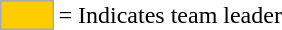<table>
<tr>
<td style="background-color:#FFCC00; border:1px solid #aaaaaa; width:2em;"></td>
<td>= Indicates team leader</td>
</tr>
</table>
